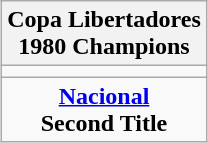<table class="wikitable" style="text-align: center; margin: 0 auto;">
<tr>
<th>Copa Libertadores<br>1980 Champions</th>
</tr>
<tr>
<td></td>
</tr>
<tr>
<td><strong><a href='#'>Nacional</a></strong><br><strong>Second Title</strong></td>
</tr>
</table>
